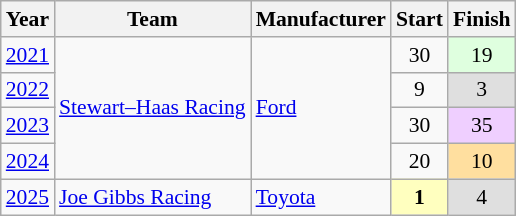<table class="wikitable" style="font-size: 90%;">
<tr>
<th>Year</th>
<th>Team</th>
<th>Manufacturer</th>
<th>Start</th>
<th>Finish</th>
</tr>
<tr>
<td><a href='#'>2021</a></td>
<td rowspan=4><a href='#'>Stewart–Haas Racing</a></td>
<td rowspan=4><a href='#'>Ford</a></td>
<td align=center>30</td>
<td align=center style="background:#DFFFDF;">19</td>
</tr>
<tr>
<td><a href='#'>2022</a></td>
<td align=center>9</td>
<td align=center style="background:#DFDFDF;">3</td>
</tr>
<tr>
<td><a href='#'>2023</a></td>
<td align=center>30</td>
<td align=center style="background:#EFCFFF;">35</td>
</tr>
<tr>
<td><a href='#'>2024</a></td>
<td align=center>20</td>
<td align=center style="background:#FFDF9F;">10</td>
</tr>
<tr>
<td><a href='#'>2025</a></td>
<td><a href='#'>Joe Gibbs Racing</a></td>
<td><a href='#'>Toyota</a></td>
<td align=center style="background:#FFFFBF;"><strong>1</strong></td>
<td align=center style="background:#DFDFDF;">4</td>
</tr>
</table>
